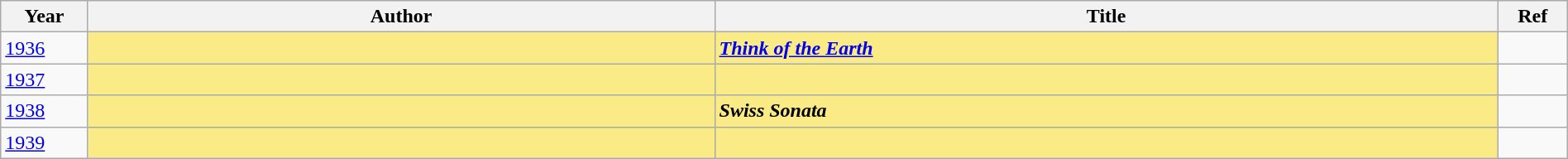<table class="wikitable sortable mw-collapsible" width="100%">
<tr>
<th>Year</th>
<th width="40%">Author</th>
<th width="50%">Title</th>
<th>Ref</th>
</tr>
<tr>
<td><a href='#'>1936</a></td>
<td style="background:#FAEB86"><strong></strong></td>
<td style="background:#FAEB86"><strong><em><a href='#'>Think of the Earth</a></em></strong></td>
<td></td>
</tr>
<tr>
<td><a href='#'>1937</a></td>
<td style="background:#FAEB86"><strong></strong></td>
<td style="background:#FAEB86"><strong><em></em></strong></td>
<td></td>
</tr>
<tr>
<td><a href='#'>1938</a></td>
<td style="background:#FAEB86"><strong></strong></td>
<td style="background:#FAEB86"><strong><em>Swiss Sonata</em></strong></td>
<td></td>
</tr>
<tr>
<td><a href='#'>1939</a></td>
<td style="background:#FAEB86"><strong> </strong></td>
<td style="background:#FAEB86"><strong><em></em></strong></td>
<td></td>
</tr>
</table>
